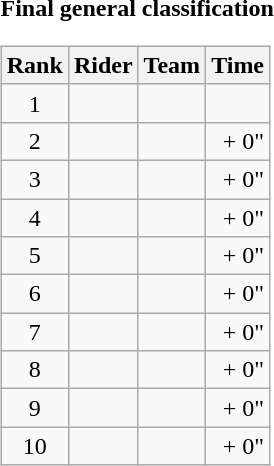<table>
<tr>
<td><strong>Final general classification</strong><br><table class="wikitable">
<tr>
<th scope="col">Rank</th>
<th scope="col">Rider</th>
<th scope="col">Team</th>
<th scope="col">Time</th>
</tr>
<tr>
<td style="text-align:center;">1</td>
<td></td>
<td></td>
<td style="text-align:right;"></td>
</tr>
<tr>
<td style="text-align:center;">2</td>
<td></td>
<td></td>
<td style="text-align:right;">+ 0"</td>
</tr>
<tr>
<td style="text-align:center;">3</td>
<td></td>
<td></td>
<td style="text-align:right;">+ 0"</td>
</tr>
<tr>
<td style="text-align:center;">4</td>
<td></td>
<td></td>
<td style="text-align:right;">+ 0"</td>
</tr>
<tr>
<td style="text-align:center;">5</td>
<td></td>
<td></td>
<td style="text-align:right;">+ 0"</td>
</tr>
<tr>
<td style="text-align:center;">6</td>
<td></td>
<td></td>
<td style="text-align:right;">+ 0"</td>
</tr>
<tr>
<td style="text-align:center;">7</td>
<td></td>
<td></td>
<td style="text-align:right;">+ 0"</td>
</tr>
<tr>
<td style="text-align:center;">8</td>
<td></td>
<td></td>
<td style="text-align:right;">+ 0"</td>
</tr>
<tr>
<td style="text-align:center;">9</td>
<td></td>
<td></td>
<td style="text-align:right;">+ 0"</td>
</tr>
<tr>
<td style="text-align:center;">10</td>
<td></td>
<td></td>
<td style="text-align:right;">+ 0"</td>
</tr>
</table>
</td>
</tr>
</table>
